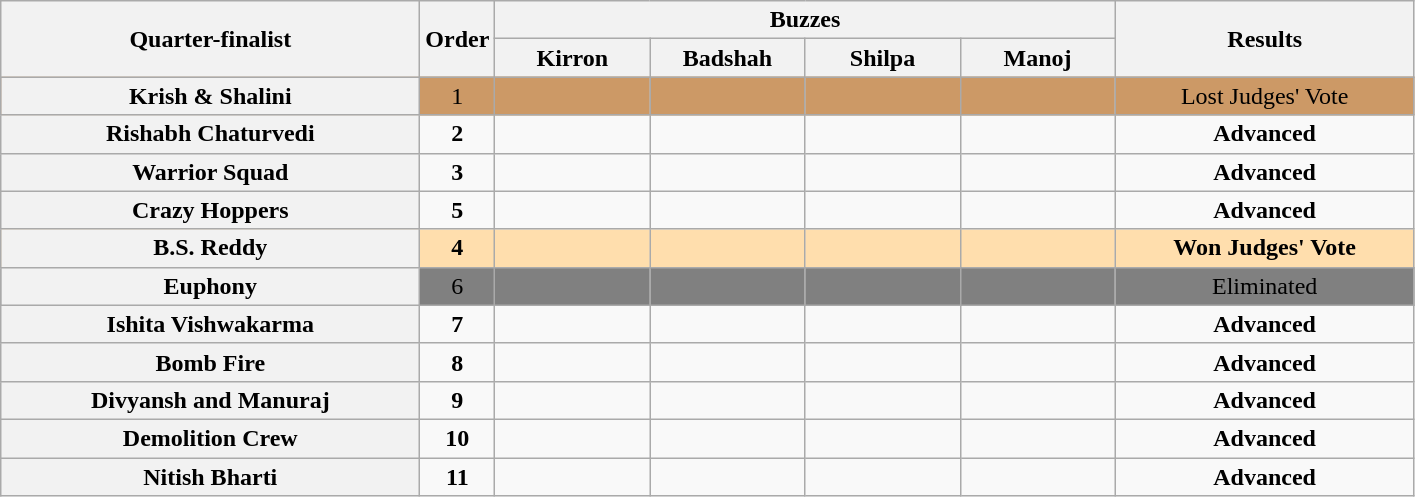<table class="wikitable plainrowheaders sortable" style="text-align:center;">
<tr>
<th rowspan="2" class="unsortable" scope="col" style="width:17em;">Quarter-finalist</th>
<th rowspan="2" scope="col" style="width:1em;">Order</th>
<th colspan="4" class="unsortable" scope="col" style="width:24em;"><strong>Buzzes</strong></th>
<th rowspan="2" class="sortable" scope="col" style="width:12em;">Results</th>
</tr>
<tr>
<th scope="col" class="unsortable" style="width:6em;">Kirron</th>
<th scope="col" class="unsortable" style="width:6em;">Badshah</th>
<th scope="col" class="unsortable" style="width:6em;">Shilpa</th>
<th scope="col" class="unsortable" style="width:6em;">Manoj</th>
</tr>
<tr style="background:#c96;">
<th scope="row">Krish & Shalini</th>
<td>1</td>
<td></td>
<td></td>
<td></td>
<td></td>
<td>Lost Judges' Vote</td>
</tr>
<tr>
<th scope="row"><strong>Rishabh Chaturvedi</strong></th>
<td><strong>2</strong></td>
<td></td>
<td></td>
<td></td>
<td></td>
<td><strong>Advanced</strong></td>
</tr>
<tr>
<th scope="row"><strong>Warrior Squad</strong></th>
<td><strong>3</strong></td>
<td></td>
<td></td>
<td></td>
<td></td>
<td><strong>Advanced</strong></td>
</tr>
<tr>
<th scope="row"><strong>Crazy Hoppers</strong></th>
<td><strong>5</strong></td>
<td></td>
<td></td>
<td></td>
<td></td>
<td><strong>Advanced</strong></td>
</tr>
<tr style="background:NavajoWhite;">
<th scope="row"><strong>B.S. Reddy</strong></th>
<td><strong>4</strong></td>
<td></td>
<td></td>
<td></td>
<td></td>
<td><strong>Won Judges' Vote</strong></td>
</tr>
<tr style="background:grey;" |>
<th scope="row">Euphony</th>
<td>6</td>
<td></td>
<td></td>
<td></td>
<td></td>
<td>Eliminated</td>
</tr>
<tr>
<th scope="row"><strong>Ishita Vishwakarma</strong></th>
<td><strong>7</strong></td>
<td></td>
<td></td>
<td></td>
<td></td>
<td><strong>Advanced</strong></td>
</tr>
<tr>
<th scope="row"><strong>Bomb Fire</strong></th>
<td><strong>8</strong></td>
<td></td>
<td></td>
<td></td>
<td></td>
<td><strong>Advanced</strong></td>
</tr>
<tr>
<th scope="row"><strong>Divyansh and Manuraj</strong></th>
<td><strong>9</strong></td>
<td></td>
<td></td>
<td></td>
<td></td>
<td><strong>Advanced</strong></td>
</tr>
<tr>
<th scope="row"><strong>Demolition Crew</strong></th>
<td><strong>10</strong></td>
<td></td>
<td></td>
<td></td>
<td></td>
<td><strong>Advanced</strong></td>
</tr>
<tr>
<th scope="row"><strong>Nitish Bharti</strong></th>
<td><strong>11</strong></td>
<td></td>
<td></td>
<td></td>
<td></td>
<td><strong>Advanced</strong></td>
</tr>
</table>
